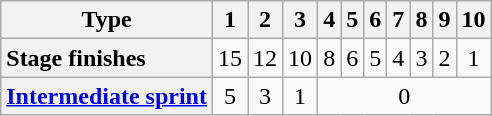<table class="wikitable plainrowheaders floatright" style="text-align: center;">
<tr>
<th scope="col">Type</th>
<th scope="col">1</th>
<th scope="col">2</th>
<th scope="col">3</th>
<th scope="col">4</th>
<th scope="col">5</th>
<th scope="col">6</th>
<th scope="col">7</th>
<th scope="col">8</th>
<th scope="col">9</th>
<th scope="col">10</th>
</tr>
<tr>
<th scope="row" style="text-align:left;">Stage finishes</th>
<td>15</td>
<td>12</td>
<td>10</td>
<td>8</td>
<td>6</td>
<td>5</td>
<td>4</td>
<td>3</td>
<td>2</td>
<td>1</td>
</tr>
<tr>
<th scope="row" style="text-align:left;"> <a href='#'>Intermediate sprint</a></th>
<td>5</td>
<td>3</td>
<td>1</td>
<td colspan="7">0</td>
</tr>
</table>
